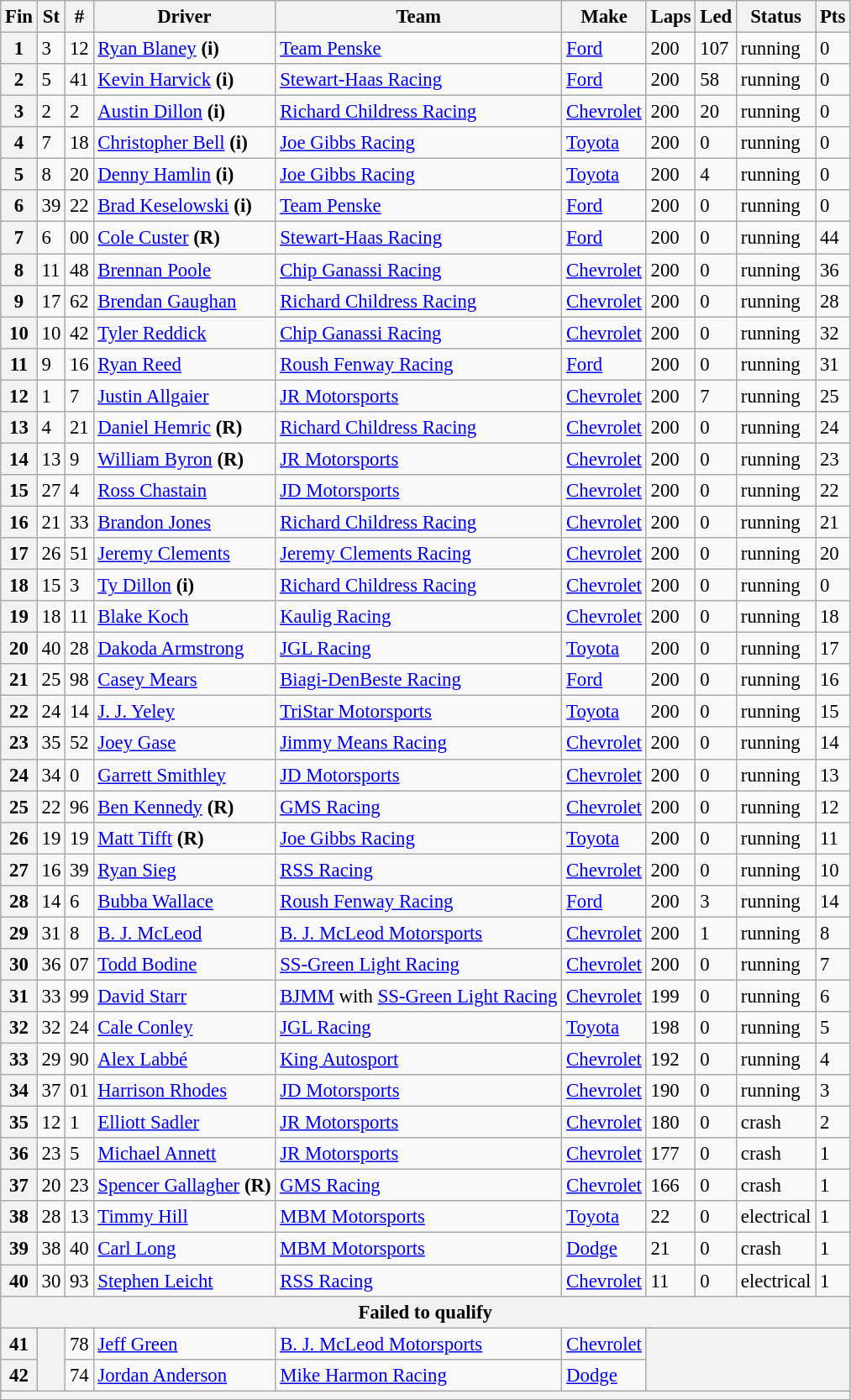<table class="wikitable" style="font-size:95%">
<tr>
<th>Fin</th>
<th>St</th>
<th>#</th>
<th>Driver</th>
<th>Team</th>
<th>Make</th>
<th>Laps</th>
<th>Led</th>
<th>Status</th>
<th>Pts</th>
</tr>
<tr>
<th>1</th>
<td>3</td>
<td>12</td>
<td><a href='#'>Ryan Blaney</a> <strong>(i)</strong></td>
<td><a href='#'>Team Penske</a></td>
<td><a href='#'>Ford</a></td>
<td>200</td>
<td>107</td>
<td>running</td>
<td>0</td>
</tr>
<tr>
<th>2</th>
<td>5</td>
<td>41</td>
<td><a href='#'>Kevin Harvick</a> <strong>(i)</strong></td>
<td><a href='#'>Stewart-Haas Racing</a></td>
<td><a href='#'>Ford</a></td>
<td>200</td>
<td>58</td>
<td>running</td>
<td>0</td>
</tr>
<tr>
<th>3</th>
<td>2</td>
<td>2</td>
<td><a href='#'>Austin Dillon</a> <strong>(i)</strong></td>
<td><a href='#'>Richard Childress Racing</a></td>
<td><a href='#'>Chevrolet</a></td>
<td>200</td>
<td>20</td>
<td>running</td>
<td>0</td>
</tr>
<tr>
<th>4</th>
<td>7</td>
<td>18</td>
<td><a href='#'>Christopher Bell</a> <strong>(i)</strong></td>
<td><a href='#'>Joe Gibbs Racing</a></td>
<td><a href='#'>Toyota</a></td>
<td>200</td>
<td>0</td>
<td>running</td>
<td>0</td>
</tr>
<tr>
<th>5</th>
<td>8</td>
<td>20</td>
<td><a href='#'>Denny Hamlin</a> <strong>(i)</strong></td>
<td><a href='#'>Joe Gibbs Racing</a></td>
<td><a href='#'>Toyota</a></td>
<td>200</td>
<td>4</td>
<td>running</td>
<td>0</td>
</tr>
<tr>
<th>6</th>
<td>39</td>
<td>22</td>
<td><a href='#'>Brad Keselowski</a> <strong>(i)</strong></td>
<td><a href='#'>Team Penske</a></td>
<td><a href='#'>Ford</a></td>
<td>200</td>
<td>0</td>
<td>running</td>
<td>0</td>
</tr>
<tr>
<th>7</th>
<td>6</td>
<td>00</td>
<td><a href='#'>Cole Custer</a> <strong>(R)</strong></td>
<td><a href='#'>Stewart-Haas Racing</a></td>
<td><a href='#'>Ford</a></td>
<td>200</td>
<td>0</td>
<td>running</td>
<td>44</td>
</tr>
<tr>
<th>8</th>
<td>11</td>
<td>48</td>
<td><a href='#'>Brennan Poole</a></td>
<td><a href='#'>Chip Ganassi Racing</a></td>
<td><a href='#'>Chevrolet</a></td>
<td>200</td>
<td>0</td>
<td>running</td>
<td>36</td>
</tr>
<tr>
<th>9</th>
<td>17</td>
<td>62</td>
<td><a href='#'>Brendan Gaughan</a></td>
<td><a href='#'>Richard Childress Racing</a></td>
<td><a href='#'>Chevrolet</a></td>
<td>200</td>
<td>0</td>
<td>running</td>
<td>28</td>
</tr>
<tr>
<th>10</th>
<td>10</td>
<td>42</td>
<td><a href='#'>Tyler Reddick</a></td>
<td><a href='#'>Chip Ganassi Racing</a></td>
<td><a href='#'>Chevrolet</a></td>
<td>200</td>
<td>0</td>
<td>running</td>
<td>32</td>
</tr>
<tr>
<th>11</th>
<td>9</td>
<td>16</td>
<td><a href='#'>Ryan Reed</a></td>
<td><a href='#'>Roush Fenway Racing</a></td>
<td><a href='#'>Ford</a></td>
<td>200</td>
<td>0</td>
<td>running</td>
<td>31</td>
</tr>
<tr>
<th>12</th>
<td>1</td>
<td>7</td>
<td><a href='#'>Justin Allgaier</a></td>
<td><a href='#'>JR Motorsports</a></td>
<td><a href='#'>Chevrolet</a></td>
<td>200</td>
<td>7</td>
<td>running</td>
<td>25</td>
</tr>
<tr>
<th>13</th>
<td>4</td>
<td>21</td>
<td><a href='#'>Daniel Hemric</a> <strong>(R)</strong></td>
<td><a href='#'>Richard Childress Racing</a></td>
<td><a href='#'>Chevrolet</a></td>
<td>200</td>
<td>0</td>
<td>running</td>
<td>24</td>
</tr>
<tr>
<th>14</th>
<td>13</td>
<td>9</td>
<td><a href='#'>William Byron</a> <strong>(R)</strong></td>
<td><a href='#'>JR Motorsports</a></td>
<td><a href='#'>Chevrolet</a></td>
<td>200</td>
<td>0</td>
<td>running</td>
<td>23</td>
</tr>
<tr>
<th>15</th>
<td>27</td>
<td>4</td>
<td><a href='#'>Ross Chastain</a></td>
<td><a href='#'>JD Motorsports</a></td>
<td><a href='#'>Chevrolet</a></td>
<td>200</td>
<td>0</td>
<td>running</td>
<td>22</td>
</tr>
<tr>
<th>16</th>
<td>21</td>
<td>33</td>
<td><a href='#'>Brandon Jones</a></td>
<td><a href='#'>Richard Childress Racing</a></td>
<td><a href='#'>Chevrolet</a></td>
<td>200</td>
<td>0</td>
<td>running</td>
<td>21</td>
</tr>
<tr>
<th>17</th>
<td>26</td>
<td>51</td>
<td><a href='#'>Jeremy Clements</a></td>
<td><a href='#'>Jeremy Clements Racing</a></td>
<td><a href='#'>Chevrolet</a></td>
<td>200</td>
<td>0</td>
<td>running</td>
<td>20</td>
</tr>
<tr>
<th>18</th>
<td>15</td>
<td>3</td>
<td><a href='#'>Ty Dillon</a> <strong>(i)</strong></td>
<td><a href='#'>Richard Childress Racing</a></td>
<td><a href='#'>Chevrolet</a></td>
<td>200</td>
<td>0</td>
<td>running</td>
<td>0</td>
</tr>
<tr>
<th>19</th>
<td>18</td>
<td>11</td>
<td><a href='#'>Blake Koch</a></td>
<td><a href='#'>Kaulig Racing</a></td>
<td><a href='#'>Chevrolet</a></td>
<td>200</td>
<td>0</td>
<td>running</td>
<td>18</td>
</tr>
<tr>
<th>20</th>
<td>40</td>
<td>28</td>
<td><a href='#'>Dakoda Armstrong</a></td>
<td><a href='#'>JGL Racing</a></td>
<td><a href='#'>Toyota</a></td>
<td>200</td>
<td>0</td>
<td>running</td>
<td>17</td>
</tr>
<tr>
<th>21</th>
<td>25</td>
<td>98</td>
<td><a href='#'>Casey Mears</a></td>
<td><a href='#'>Biagi-DenBeste Racing</a></td>
<td><a href='#'>Ford</a></td>
<td>200</td>
<td>0</td>
<td>running</td>
<td>16</td>
</tr>
<tr>
<th>22</th>
<td>24</td>
<td>14</td>
<td><a href='#'>J. J. Yeley</a></td>
<td><a href='#'>TriStar Motorsports</a></td>
<td><a href='#'>Toyota</a></td>
<td>200</td>
<td>0</td>
<td>running</td>
<td>15</td>
</tr>
<tr>
<th>23</th>
<td>35</td>
<td>52</td>
<td><a href='#'>Joey Gase</a></td>
<td><a href='#'>Jimmy Means Racing</a></td>
<td><a href='#'>Chevrolet</a></td>
<td>200</td>
<td>0</td>
<td>running</td>
<td>14</td>
</tr>
<tr>
<th>24</th>
<td>34</td>
<td>0</td>
<td><a href='#'>Garrett Smithley</a></td>
<td><a href='#'>JD Motorsports</a></td>
<td><a href='#'>Chevrolet</a></td>
<td>200</td>
<td>0</td>
<td>running</td>
<td>13</td>
</tr>
<tr>
<th>25</th>
<td>22</td>
<td>96</td>
<td><a href='#'>Ben Kennedy</a> <strong>(R)</strong></td>
<td><a href='#'>GMS Racing</a></td>
<td><a href='#'>Chevrolet</a></td>
<td>200</td>
<td>0</td>
<td>running</td>
<td>12</td>
</tr>
<tr>
<th>26</th>
<td>19</td>
<td>19</td>
<td><a href='#'>Matt Tifft</a> <strong>(R)</strong></td>
<td><a href='#'>Joe Gibbs Racing</a></td>
<td><a href='#'>Toyota</a></td>
<td>200</td>
<td>0</td>
<td>running</td>
<td>11</td>
</tr>
<tr>
<th>27</th>
<td>16</td>
<td>39</td>
<td><a href='#'>Ryan Sieg</a></td>
<td><a href='#'>RSS Racing</a></td>
<td><a href='#'>Chevrolet</a></td>
<td>200</td>
<td>0</td>
<td>running</td>
<td>10</td>
</tr>
<tr>
<th>28</th>
<td>14</td>
<td>6</td>
<td><a href='#'>Bubba Wallace</a></td>
<td><a href='#'>Roush Fenway Racing</a></td>
<td><a href='#'>Ford</a></td>
<td>200</td>
<td>3</td>
<td>running</td>
<td>14</td>
</tr>
<tr>
<th>29</th>
<td>31</td>
<td>8</td>
<td><a href='#'>B. J. McLeod</a></td>
<td><a href='#'>B. J. McLeod Motorsports</a></td>
<td><a href='#'>Chevrolet</a></td>
<td>200</td>
<td>1</td>
<td>running</td>
<td>8</td>
</tr>
<tr>
<th>30</th>
<td>36</td>
<td>07</td>
<td><a href='#'>Todd Bodine</a></td>
<td><a href='#'>SS-Green Light Racing</a></td>
<td><a href='#'>Chevrolet</a></td>
<td>200</td>
<td>0</td>
<td>running</td>
<td>7</td>
</tr>
<tr>
<th>31</th>
<td>33</td>
<td>99</td>
<td><a href='#'>David Starr</a></td>
<td><a href='#'>BJMM</a> with <a href='#'>SS-Green Light Racing</a></td>
<td><a href='#'>Chevrolet</a></td>
<td>199</td>
<td>0</td>
<td>running</td>
<td>6</td>
</tr>
<tr>
<th>32</th>
<td>32</td>
<td>24</td>
<td><a href='#'>Cale Conley</a></td>
<td><a href='#'>JGL Racing</a></td>
<td><a href='#'>Toyota</a></td>
<td>198</td>
<td>0</td>
<td>running</td>
<td>5</td>
</tr>
<tr>
<th>33</th>
<td>29</td>
<td>90</td>
<td><a href='#'>Alex Labbé</a></td>
<td><a href='#'>King Autosport</a></td>
<td><a href='#'>Chevrolet</a></td>
<td>192</td>
<td>0</td>
<td>running</td>
<td>4</td>
</tr>
<tr>
<th>34</th>
<td>37</td>
<td>01</td>
<td><a href='#'>Harrison Rhodes</a></td>
<td><a href='#'>JD Motorsports</a></td>
<td><a href='#'>Chevrolet</a></td>
<td>190</td>
<td>0</td>
<td>running</td>
<td>3</td>
</tr>
<tr>
<th>35</th>
<td>12</td>
<td>1</td>
<td><a href='#'>Elliott Sadler</a></td>
<td><a href='#'>JR Motorsports</a></td>
<td><a href='#'>Chevrolet</a></td>
<td>180</td>
<td>0</td>
<td>crash</td>
<td>2</td>
</tr>
<tr>
<th>36</th>
<td>23</td>
<td>5</td>
<td><a href='#'>Michael Annett</a></td>
<td><a href='#'>JR Motorsports</a></td>
<td><a href='#'>Chevrolet</a></td>
<td>177</td>
<td>0</td>
<td>crash</td>
<td>1</td>
</tr>
<tr>
<th>37</th>
<td>20</td>
<td>23</td>
<td><a href='#'>Spencer Gallagher</a> <strong>(R)</strong></td>
<td><a href='#'>GMS Racing</a></td>
<td><a href='#'>Chevrolet</a></td>
<td>166</td>
<td>0</td>
<td>crash</td>
<td>1</td>
</tr>
<tr>
<th>38</th>
<td>28</td>
<td>13</td>
<td><a href='#'>Timmy Hill</a></td>
<td><a href='#'>MBM Motorsports</a></td>
<td><a href='#'>Toyota</a></td>
<td>22</td>
<td>0</td>
<td>electrical</td>
<td>1</td>
</tr>
<tr>
<th>39</th>
<td>38</td>
<td>40</td>
<td><a href='#'>Carl Long</a></td>
<td><a href='#'>MBM Motorsports</a></td>
<td><a href='#'>Dodge</a></td>
<td>21</td>
<td>0</td>
<td>crash</td>
<td>1</td>
</tr>
<tr>
<th>40</th>
<td>30</td>
<td>93</td>
<td><a href='#'>Stephen Leicht</a></td>
<td><a href='#'>RSS Racing</a></td>
<td><a href='#'>Chevrolet</a></td>
<td>11</td>
<td>0</td>
<td>electrical</td>
<td>1</td>
</tr>
<tr>
<th colspan="10">Failed to qualify</th>
</tr>
<tr>
<th>41</th>
<th rowspan="2"></th>
<td>78</td>
<td><a href='#'>Jeff Green</a></td>
<td><a href='#'>B. J. McLeod Motorsports</a></td>
<td><a href='#'>Chevrolet</a></td>
<th colspan="4" rowspan="2"></th>
</tr>
<tr>
<th>42</th>
<td>74</td>
<td><a href='#'>Jordan Anderson</a></td>
<td><a href='#'>Mike Harmon Racing</a></td>
<td><a href='#'>Dodge</a></td>
</tr>
<tr>
<th colspan="10"></th>
</tr>
</table>
